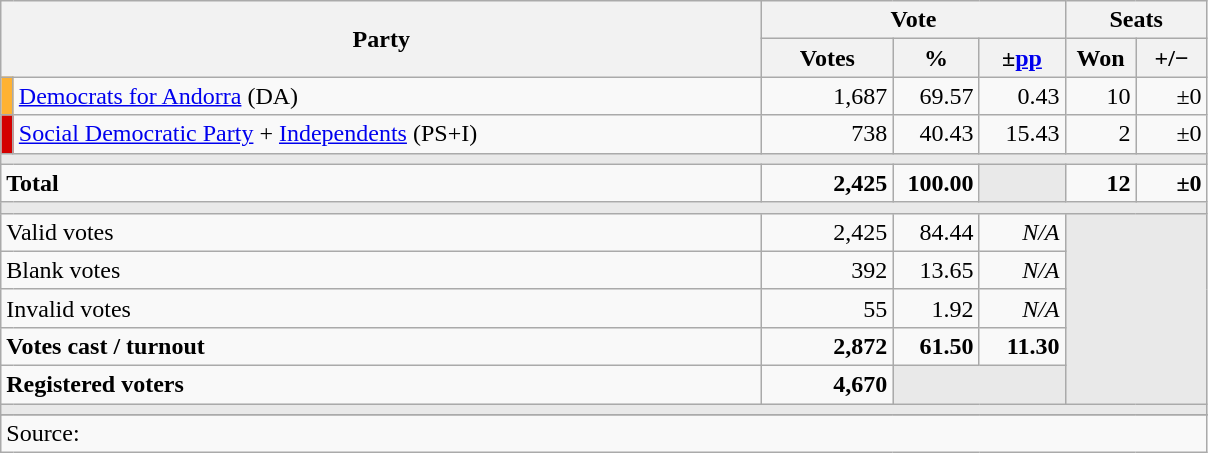<table class="wikitable" style="text-align:right; font-size:100%; margin-bottom:0">
<tr>
<th align="left" rowspan="2" colspan="2" width="500">Party</th>
<th colspan="3">Vote</th>
<th colspan="2">Seats</th>
</tr>
<tr>
<th width="80">Votes</th>
<th width="50">%</th>
<th width="50">±<a href='#'>pp</a></th>
<th width="40">Won</th>
<th width="40">+/−</th>
</tr>
<tr>
<td width="1" style="color:inherit;background:#FFB232"></td>
<td align="left"><a href='#'>Democrats for Andorra</a> (DA)</td>
<td>1,687</td>
<td>69.57</td>
<td>0.43</td>
<td>10</td>
<td>±0</td>
</tr>
<tr>
<td width="1" style="color:inherit;background:#D40000"></td>
<td align="left"><a href='#'>Social Democratic Party</a> + <a href='#'>Independents</a> (PS+I)</td>
<td>738</td>
<td>40.43</td>
<td>15.43</td>
<td>2</td>
<td>±0</td>
</tr>
<tr>
<td colspan="7" bgcolor="#E9E9E9"></td>
</tr>
<tr style="font-weight:bold;">
<td align="left" colspan="2">Total</td>
<td>2,425</td>
<td>100.00</td>
<td bgcolor="#E9E9E9"></td>
<td>12</td>
<td>±0</td>
</tr>
<tr>
<td colspan="7" bgcolor="#E9E9E9"></td>
</tr>
<tr>
<td align="left" colspan="2">Valid votes</td>
<td>2,425</td>
<td>84.44</td>
<td><em>N/A</em></td>
<td bgcolor="#E9E9E9" colspan="2" rowspan="5"></td>
</tr>
<tr>
<td align="left" colspan="2">Blank votes</td>
<td>392</td>
<td>13.65</td>
<td><em>N/A</em></td>
</tr>
<tr>
<td align="left" colspan="2">Invalid votes</td>
<td>55</td>
<td>1.92</td>
<td><em>N/A</em></td>
</tr>
<tr style="font-weight:bold;">
<td align="left" colspan="2">Votes cast / turnout</td>
<td>2,872</td>
<td>61.50</td>
<td>11.30</td>
</tr>
<tr style="font-weight:bold;">
<td align="left" colspan="2">Registered voters</td>
<td>4,670</td>
<td bgcolor="#E9E9E9" colspan="2"></td>
</tr>
<tr>
<td colspan="7" bgcolor="#E9E9E9"></td>
</tr>
<tr>
</tr>
<tr>
<td align="left" colspan="7">Source: </td>
</tr>
</table>
